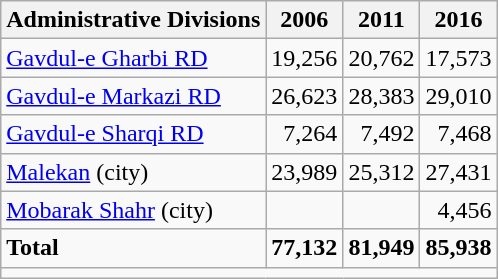<table class="wikitable">
<tr>
<th>Administrative Divisions</th>
<th>2006</th>
<th>2011</th>
<th>2016</th>
</tr>
<tr>
<td><a href='#'>Gavdul-e Gharbi RD</a></td>
<td style="text-align: right;">19,256</td>
<td style="text-align: right;">20,762</td>
<td style="text-align: right;">17,573</td>
</tr>
<tr>
<td><a href='#'>Gavdul-e Markazi RD</a></td>
<td style="text-align: right;">26,623</td>
<td style="text-align: right;">28,383</td>
<td style="text-align: right;">29,010</td>
</tr>
<tr>
<td><a href='#'>Gavdul-e Sharqi RD</a></td>
<td style="text-align: right;">7,264</td>
<td style="text-align: right;">7,492</td>
<td style="text-align: right;">7,468</td>
</tr>
<tr>
<td><a href='#'>Malekan</a> (city)</td>
<td style="text-align: right;">23,989</td>
<td style="text-align: right;">25,312</td>
<td style="text-align: right;">27,431</td>
</tr>
<tr>
<td><a href='#'>Mobarak Shahr</a> (city)</td>
<td style="text-align: right;"></td>
<td style="text-align: right;"></td>
<td style="text-align: right;">4,456</td>
</tr>
<tr>
<td><strong>Total</strong></td>
<td style="text-align: right;"><strong>77,132</strong></td>
<td style="text-align: right;"><strong>81,949</strong></td>
<td style="text-align: right;"><strong>85,938</strong></td>
</tr>
<tr>
<td colspan=4></td>
</tr>
</table>
